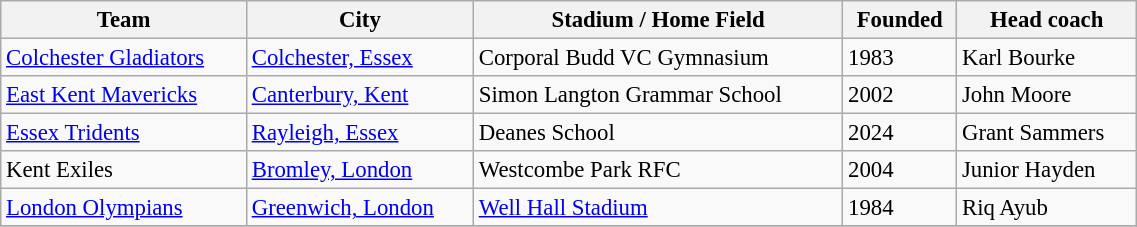<table class="wikitable" style="text-align:center; font-size:95%;width:60%; text-align:left">
<tr>
<th><strong>Team</strong></th>
<th><strong>City</strong></th>
<th><strong>Stadium / Home Field</strong></th>
<th><strong>Founded</strong></th>
<th><strong>Head coach</strong></th>
</tr>
<tr --->
<td> <a href='#'>Colchester Gladiators</a></td>
<td> <a href='#'>Colchester, Essex</a></td>
<td>Corporal Budd VC Gymnasium</td>
<td>1983</td>
<td>Karl Bourke</td>
</tr>
<tr --->
<td> <a href='#'>East Kent Mavericks</a></td>
<td> <a href='#'>Canterbury, Kent</a></td>
<td>Simon Langton Grammar School</td>
<td>2002</td>
<td>John Moore</td>
</tr>
<tr --->
<td> <a href='#'>Essex Tridents</a></td>
<td> <a href='#'>Rayleigh, Essex</a></td>
<td>Deanes School</td>
<td>2024</td>
<td>Grant Sammers</td>
</tr>
<tr --->
<td> Kent Exiles</td>
<td> <a href='#'>Bromley, London</a></td>
<td>Westcombe Park RFC</td>
<td>2004</td>
<td>Junior Hayden</td>
</tr>
<tr --->
<td> <a href='#'>London Olympians</a></td>
<td> <a href='#'>Greenwich, London</a></td>
<td><a href='#'>Well Hall Stadium</a></td>
<td>1984</td>
<td>Riq Ayub</td>
</tr>
<tr --->
</tr>
</table>
